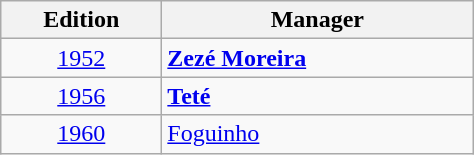<table class="wikitable">
<tr>
<th width=100>Edition</th>
<th width=200>Manager</th>
</tr>
<tr>
<td align=center> <a href='#'>1952</a></td>
<td><strong><a href='#'>Zezé Moreira</a></strong></td>
</tr>
<tr>
<td align=center> <a href='#'>1956</a></td>
<td><strong><a href='#'>Teté</a></strong></td>
</tr>
<tr>
<td align=center> <a href='#'>1960</a></td>
<td><a href='#'>Foguinho</a></td>
</tr>
</table>
